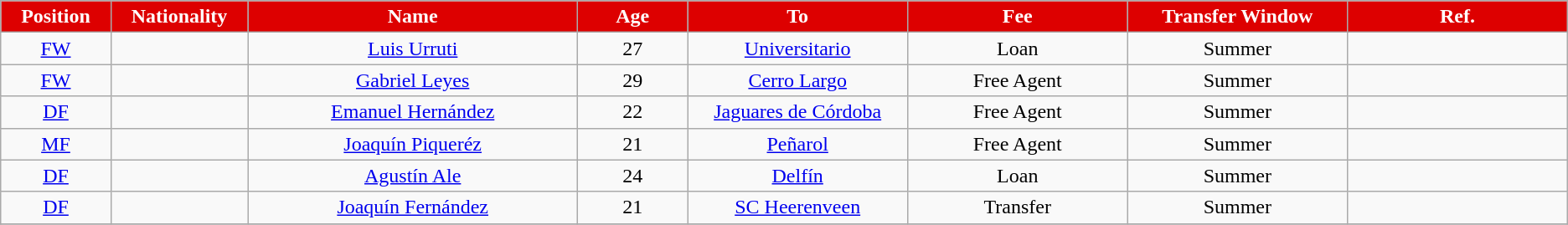<table class="wikitable"  style="text-align:center; font-size:100%; ">
<tr>
<th style="background:#DD0000; color:white; width:5%;">Position</th>
<th style="background:#DD0000; color:white; width:5%;">Nationality</th>
<th style="background:#DD0000; color:white; width:15%;">Name</th>
<th style="background:#DD0000; color:white; width:5%;">Age</th>
<th style="background:#DD0000; color:white; width:10%;">To</th>
<th style="background:#DD0000; color:white; width:10%;">Fee</th>
<th style="background:#DD0000; color:white; width:10%;">Transfer Window</th>
<th style="background:#DD0000; color:white; width:10%;">Ref.</th>
</tr>
<tr>
<td><a href='#'>FW</a></td>
<td></td>
<td><a href='#'>Luis Urruti</a></td>
<td>27</td>
<td> <a href='#'>Universitario</a></td>
<td>Loan</td>
<td>Summer</td>
<td></td>
</tr>
<tr>
<td><a href='#'>FW</a></td>
<td></td>
<td><a href='#'>Gabriel Leyes</a></td>
<td>29</td>
<td><a href='#'>Cerro Largo</a></td>
<td>Free Agent</td>
<td>Summer</td>
<td></td>
</tr>
<tr>
<td><a href='#'>DF</a></td>
<td></td>
<td><a href='#'>Emanuel Hernández</a></td>
<td>22</td>
<td> <a href='#'>Jaguares de Córdoba</a></td>
<td>Free Agent</td>
<td>Summer</td>
<td></td>
</tr>
<tr>
<td><a href='#'>MF</a></td>
<td></td>
<td><a href='#'>Joaquín Piqueréz</a></td>
<td>21</td>
<td><a href='#'>Peñarol</a></td>
<td>Free Agent</td>
<td>Summer</td>
<td> </td>
</tr>
<tr>
<td><a href='#'>DF</a></td>
<td></td>
<td><a href='#'>Agustín Ale</a></td>
<td>24</td>
<td> <a href='#'>Delfín</a></td>
<td>Loan</td>
<td>Summer</td>
<td></td>
</tr>
<tr>
<td><a href='#'>DF</a></td>
<td></td>
<td><a href='#'>Joaquín Fernández</a></td>
<td>21</td>
<td> <a href='#'>SC Heerenveen</a></td>
<td>Transfer</td>
<td>Summer</td>
<td></td>
</tr>
<tr>
</tr>
</table>
